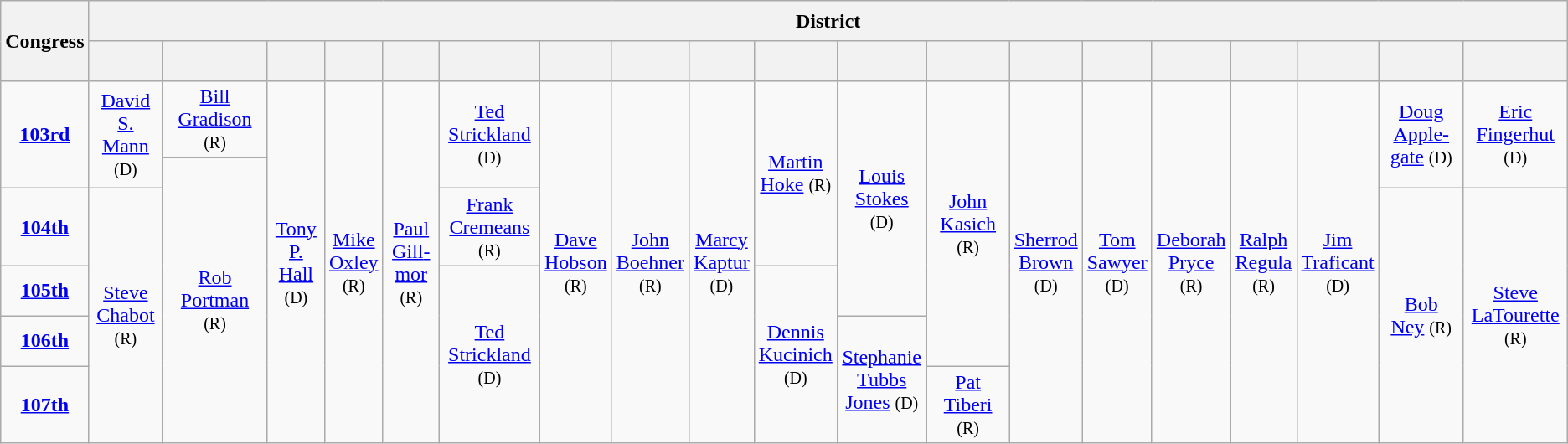<table class=wikitable style="text-align:center">
<tr style="height:2em">
<th rowspan=2>Congress</th>
<th colspan=19>District</th>
</tr>
<tr style="height:2em">
<th></th>
<th></th>
<th></th>
<th></th>
<th></th>
<th></th>
<th></th>
<th></th>
<th></th>
<th></th>
<th></th>
<th></th>
<th></th>
<th></th>
<th></th>
<th></th>
<th></th>
<th></th>
<th></th>
</tr>
<tr style="height:2em">
<td rowspan=2><strong><a href='#'>103rd</a></strong> </td>
<td rowspan=2 ><a href='#'>David S.<br>Mann</a> <small>(D)</small></td>
<td><a href='#'>Bill Gradison</a> <small>(R)</small></td>
<td rowspan=6 ><a href='#'>Tony P.<br>Hall</a><br><small>(D)</small></td>
<td rowspan=6 ><a href='#'>Mike<br>Oxley</a><br><small>(R)</small></td>
<td rowspan=6 ><a href='#'>Paul<br>Gill­mor</a><br><small>(R)</small></td>
<td rowspan=2 ><a href='#'>Ted<br>Strick­land</a> <small>(D)</small></td>
<td rowspan=6 ><a href='#'>Dave<br>Hobson</a><br><small>(R)</small></td>
<td rowspan=6 ><a href='#'>John<br>Boehner</a><br><small>(R)</small></td>
<td rowspan=6 ><a href='#'>Marcy<br>Kaptur</a><br><small>(D)</small></td>
<td rowspan=3 ><a href='#'>Martin<br>Hoke</a> <small>(R)</small></td>
<td rowspan=4 ><a href='#'>Louis<br>Stokes</a> <small>(D)</small></td>
<td rowspan=5 ><a href='#'>John<br>Kasich</a><br><small>(R)</small></td>
<td rowspan=6 ><a href='#'>Sherrod<br>Brown</a><br><small>(D)</small></td>
<td rowspan=6 ><a href='#'>Tom<br>Sawyer</a><br><small>(D)</small></td>
<td rowspan=6 ><a href='#'>Deborah<br>Pryce</a><br><small>(R)</small></td>
<td rowspan=6 ><a href='#'>Ralph<br>Regula</a><br><small>(R)</small></td>
<td rowspan=6 ><a href='#'>Jim<br>Traficant</a><br><small>(D)</small></td>
<td rowspan=2 ><a href='#'>Doug<br>Apple­gate</a> <small>(D)</small></td>
<td rowspan=2 ><a href='#'>Eric<br>Finger­hut</a> <small>(D)</small></td>
</tr>
<tr style="height:1.5em">
<td rowspan=5 ><a href='#'>Rob<br>Portman</a><br><small>(R)</small></td>
</tr>
<tr style="height:2.5em">
<td><strong><a href='#'>104th</a></strong> </td>
<td rowspan=4 ><a href='#'>Steve<br>Chabot</a><br><small>(R)</small></td>
<td><a href='#'>Frank<br>Cremeans</a> <small>(R)</small></td>
<td rowspan=4 ><a href='#'>Bob<br>Ney</a> <small>(R)</small></td>
<td rowspan=4 ><a href='#'>Steve<br>LaTourette</a><br><small>(R)</small></td>
</tr>
<tr style="height:2.5em">
<td><strong><a href='#'>105th</a></strong> </td>
<td rowspan=3 ><a href='#'>Ted<br>Strick­land</a><br><small>(D)</small></td>
<td rowspan=3 ><a href='#'>Dennis<br>Kucinich</a><br><small>(D)</small></td>
</tr>
<tr style="height:2.5em">
<td><strong><a href='#'>106th</a></strong> </td>
<td rowspan=2 ><a href='#'>Stephanie<br>Tubbs<br>Jones</a> <small>(D)</small></td>
</tr>
<tr style="height:2.5em">
<td><strong><a href='#'>107th</a></strong> </td>
<td><a href='#'>Pat Tiberi</a> <small>(R)</small></td>
</tr>
</table>
